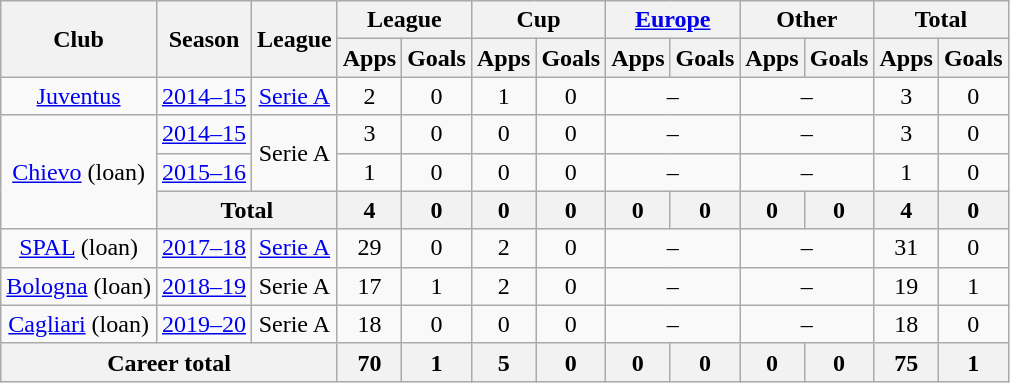<table class="wikitable" style="text-align:center">
<tr>
<th rowspan="2">Club</th>
<th rowspan="2">Season</th>
<th rowspan="2">League</th>
<th colspan="2">League</th>
<th colspan="2">Cup</th>
<th colspan="2"><a href='#'>Europe</a></th>
<th colspan="2">Other</th>
<th colspan="2">Total</th>
</tr>
<tr>
<th>Apps</th>
<th>Goals</th>
<th>Apps</th>
<th>Goals</th>
<th>Apps</th>
<th>Goals</th>
<th>Apps</th>
<th>Goals</th>
<th>Apps</th>
<th>Goals</th>
</tr>
<tr>
<td><a href='#'>Juventus</a></td>
<td><a href='#'>2014–15</a></td>
<td><a href='#'>Serie A</a></td>
<td>2</td>
<td>0</td>
<td>1</td>
<td>0</td>
<td colspan="2">–</td>
<td colspan="2">–</td>
<td>3</td>
<td>0</td>
</tr>
<tr>
<td rowspan="3"><a href='#'>Chievo</a> (loan)</td>
<td><a href='#'>2014–15</a></td>
<td rowspan="2">Serie A</td>
<td>3</td>
<td>0</td>
<td>0</td>
<td>0</td>
<td colspan="2">–</td>
<td colspan="2">–</td>
<td>3</td>
<td>0</td>
</tr>
<tr>
<td><a href='#'>2015–16</a></td>
<td>1</td>
<td>0</td>
<td>0</td>
<td>0</td>
<td colspan="2">–</td>
<td colspan="2">–</td>
<td>1</td>
<td>0</td>
</tr>
<tr>
<th colspan="2">Total</th>
<th>4</th>
<th>0</th>
<th>0</th>
<th>0</th>
<th>0</th>
<th>0</th>
<th>0</th>
<th>0</th>
<th>4</th>
<th>0</th>
</tr>
<tr>
<td><a href='#'>SPAL</a> (loan)</td>
<td><a href='#'>2017–18</a></td>
<td><a href='#'>Serie A</a></td>
<td>29</td>
<td>0</td>
<td>2</td>
<td>0</td>
<td colspan="2">–</td>
<td colspan="2">–</td>
<td>31</td>
<td>0</td>
</tr>
<tr>
<td><a href='#'>Bologna</a> (loan)</td>
<td><a href='#'>2018–19</a></td>
<td>Serie A</td>
<td>17</td>
<td>1</td>
<td>2</td>
<td>0</td>
<td colspan="2">–</td>
<td colspan="2">–</td>
<td>19</td>
<td>1</td>
</tr>
<tr>
<td><a href='#'>Cagliari</a> (loan)</td>
<td><a href='#'>2019–20</a></td>
<td>Serie A</td>
<td>18</td>
<td>0</td>
<td>0</td>
<td>0</td>
<td colspan="2">–</td>
<td colspan="2">–</td>
<td>18</td>
<td>0</td>
</tr>
<tr>
<th colspan="3">Career total</th>
<th>70</th>
<th>1</th>
<th>5</th>
<th>0</th>
<th>0</th>
<th>0</th>
<th>0</th>
<th>0</th>
<th>75</th>
<th>1</th>
</tr>
</table>
